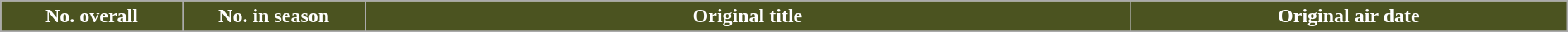<table class="wikitable plainrowheaders" style="width: 100%; margin-right: 0;">
<tr style="color:white;">
<th style="background:#4B5320;" width="5%">No. overall</th>
<th style="background:#4B5320;" width="5%">No. in season</th>
<th style="background:#4B5320;" width="21%">Original title</th>
<th style="background:#4B5320;" width="12%">Original air date</th>
</tr>
<tr>
</tr>
</table>
